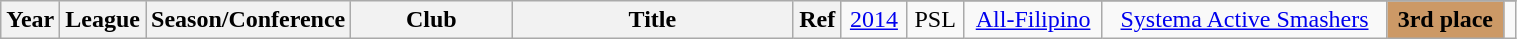<table class="wikitable sortable" style="text-align:center" width="80%">
<tr>
<th style="width:5px;" rowspan="2">Year</th>
<th style="width:25px;" rowspan="2">League</th>
<th style="width:100px;" rowspan="2">Season/Conference</th>
<th style="width:100px;" rowspan="2">Club</th>
<th style="width:180px;" rowspan="2">Title</th>
<th style="width:25px;" rowspan="2">Ref</th>
</tr>
<tr align=center>
<td rowspan=2><a href='#'>2014</a></td>
<td rowspan=2>PSL</td>
<td><a href='#'>All-Filipino</a></td>
<td rowspan=1><a href='#'>Systema Active Smashers</a></td>
<td style="background:#c96;"><strong>3rd place</strong></td>
<td></td>
</tr>
</table>
